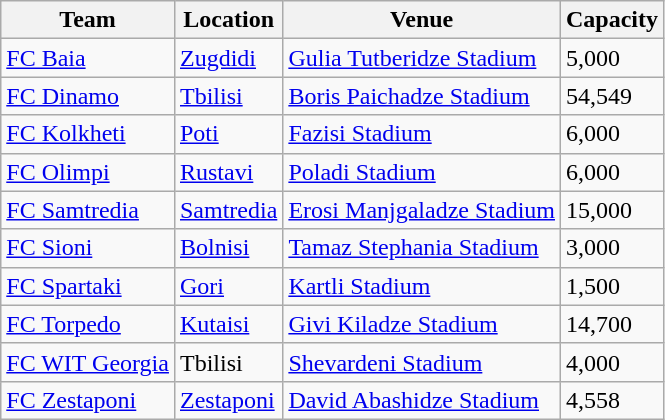<table class="wikitable sortable" border="1">
<tr>
<th>Team</th>
<th>Location</th>
<th>Venue</th>
<th>Capacity</th>
</tr>
<tr>
<td><a href='#'>FC Baia</a></td>
<td><a href='#'>Zugdidi</a></td>
<td><a href='#'>Gulia Tutberidze Stadium</a></td>
<td>5,000</td>
</tr>
<tr>
<td><a href='#'>FC Dinamo</a></td>
<td><a href='#'>Tbilisi</a></td>
<td><a href='#'>Boris Paichadze Stadium</a></td>
<td>54,549</td>
</tr>
<tr>
<td><a href='#'>FC Kolkheti</a></td>
<td><a href='#'>Poti</a></td>
<td><a href='#'>Fazisi Stadium</a></td>
<td>6,000</td>
</tr>
<tr>
<td><a href='#'>FC Olimpi</a></td>
<td><a href='#'>Rustavi</a></td>
<td><a href='#'>Poladi Stadium</a></td>
<td>6,000</td>
</tr>
<tr>
<td><a href='#'>FC Samtredia</a></td>
<td><a href='#'>Samtredia</a></td>
<td><a href='#'>Erosi Manjgaladze Stadium</a></td>
<td>15,000</td>
</tr>
<tr>
<td><a href='#'>FC Sioni</a></td>
<td><a href='#'>Bolnisi</a></td>
<td><a href='#'>Tamaz Stephania Stadium</a></td>
<td>3,000</td>
</tr>
<tr>
<td><a href='#'>FC Spartaki</a></td>
<td><a href='#'>Gori</a></td>
<td><a href='#'>Kartli Stadium</a></td>
<td>1,500</td>
</tr>
<tr>
<td><a href='#'>FC Torpedo</a></td>
<td><a href='#'>Kutaisi</a></td>
<td><a href='#'>Givi Kiladze Stadium</a></td>
<td>14,700</td>
</tr>
<tr>
<td><a href='#'>FC WIT Georgia</a></td>
<td>Tbilisi</td>
<td><a href='#'>Shevardeni Stadium</a></td>
<td>4,000</td>
</tr>
<tr>
<td><a href='#'>FC Zestaponi</a></td>
<td><a href='#'>Zestaponi</a></td>
<td><a href='#'>David Abashidze Stadium</a></td>
<td>4,558</td>
</tr>
</table>
